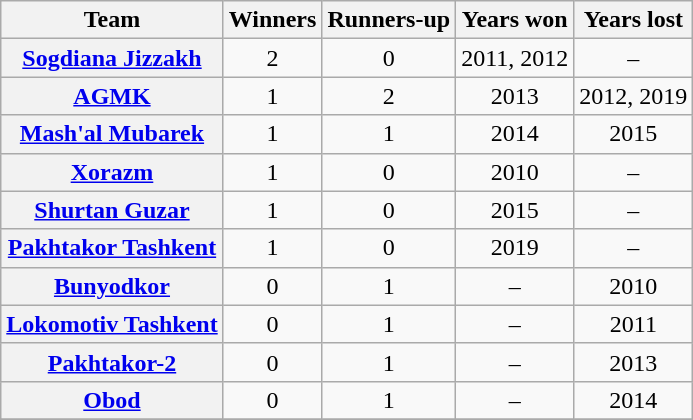<table class="wikitable plainrowheaders sortable">
<tr>
<th scope=col>Team</th>
<th scope=col>Winners</th>
<th scope=col>Runners-up</th>
<th scope=col>Years won</th>
<th scope=col>Years lost</th>
</tr>
<tr>
<th scope=row><a href='#'>Sogdiana Jizzakh</a></th>
<td align=center>2</td>
<td align=center>0</td>
<td align=center>2011, 2012</td>
<td align=center>–</td>
</tr>
<tr>
<th scope=row><a href='#'>AGMK</a></th>
<td align=center>1</td>
<td align=center>2</td>
<td align=center>2013</td>
<td align=center>2012, 2019</td>
</tr>
<tr>
<th scope=row><a href='#'>Mash'al Mubarek</a></th>
<td align=center>1</td>
<td align=center>1</td>
<td align=center>2014</td>
<td align=center>2015</td>
</tr>
<tr>
<th scope=row><a href='#'>Xorazm</a></th>
<td align=center>1</td>
<td align=center>0</td>
<td align=center>2010</td>
<td align=center>–</td>
</tr>
<tr>
<th scope=row><a href='#'>Shurtan Guzar</a></th>
<td align=center>1</td>
<td align=center>0</td>
<td align=center>2015</td>
<td align=center>–</td>
</tr>
<tr>
<th scope=row><a href='#'>Pakhtakor Tashkent</a></th>
<td align=center>1</td>
<td align=center>0</td>
<td align=center>2019</td>
<td align=center>–</td>
</tr>
<tr>
<th scope=row><a href='#'>Bunyodkor</a></th>
<td align=center>0</td>
<td align=center>1</td>
<td align=center>–</td>
<td align=center>2010</td>
</tr>
<tr>
<th scope=row><a href='#'>Lokomotiv Tashkent</a></th>
<td align=center>0</td>
<td align=center>1</td>
<td align=center>–</td>
<td align=center>2011</td>
</tr>
<tr>
<th scope=row><a href='#'>Pakhtakor-2</a></th>
<td align=center>0</td>
<td align=center>1</td>
<td align=center>–</td>
<td align=center>2013</td>
</tr>
<tr>
<th scope=row><a href='#'>Obod</a></th>
<td align=center>0</td>
<td align=center>1</td>
<td align=center>–</td>
<td align=center>2014</td>
</tr>
<tr>
</tr>
</table>
